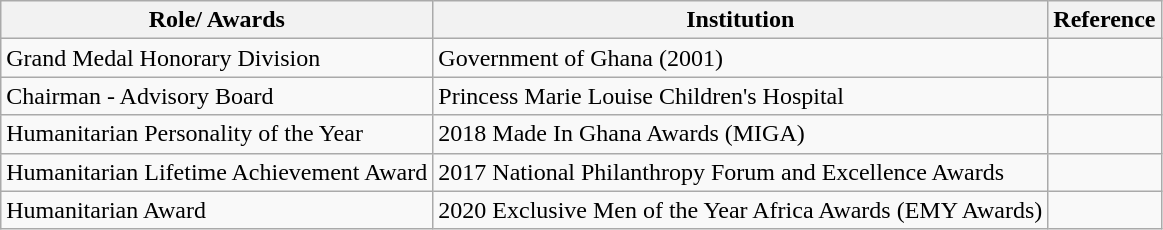<table class="wikitable">
<tr>
<th>Role/ Awards</th>
<th>Institution</th>
<th>Reference</th>
</tr>
<tr>
<td>Grand Medal Honorary Division</td>
<td>Government of Ghana (2001)</td>
<td></td>
</tr>
<tr>
<td>Chairman -  Advisory Board</td>
<td>Princess Marie Louise Children's Hospital<br></td>
</tr>
<tr>
<td>Humanitarian Personality of the Year</td>
<td>2018 Made In Ghana Awards (MIGA)</td>
<td></td>
</tr>
<tr>
<td>Humanitarian Lifetime Achievement Award</td>
<td>2017 National Philanthropy Forum and Excellence Awards</td>
<td></td>
</tr>
<tr>
<td>Humanitarian Award</td>
<td>2020 Exclusive Men of the Year Africa Awards (EMY Awards)</td>
<td></td>
</tr>
</table>
